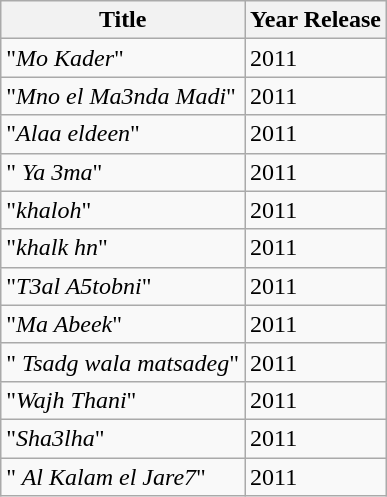<table class="wikitable">
<tr>
<th><strong>Title</strong></th>
<th><strong>Year Release</strong></th>
</tr>
<tr>
<td>"<em>Mo Kader</em>"</td>
<td>2011</td>
</tr>
<tr>
<td>"<em>Mno el Ma3nda Madi</em>"</td>
<td>2011</td>
</tr>
<tr>
<td>"<em>Alaa eldeen</em>"</td>
<td>2011</td>
</tr>
<tr>
<td>"<em> Ya 3ma</em>"</td>
<td>2011</td>
</tr>
<tr>
<td>"<em>khaloh</em>"</td>
<td>2011</td>
</tr>
<tr>
<td>"<em>khalk hn</em>"</td>
<td>2011</td>
</tr>
<tr>
<td>"<em>T3al A5tobni</em>"</td>
<td>2011</td>
</tr>
<tr>
<td>"<em>Ma Abeek</em>"</td>
<td>2011</td>
</tr>
<tr>
<td>"<em> Tsadg wala matsadeg</em>"</td>
<td>2011</td>
</tr>
<tr>
<td>"<em>Wajh Thani</em>"</td>
<td>2011</td>
</tr>
<tr>
<td>"<em>Sha3lha</em>"</td>
<td>2011</td>
</tr>
<tr>
<td>"<em> Al Kalam el Jare7</em>"</td>
<td>2011</td>
</tr>
</table>
